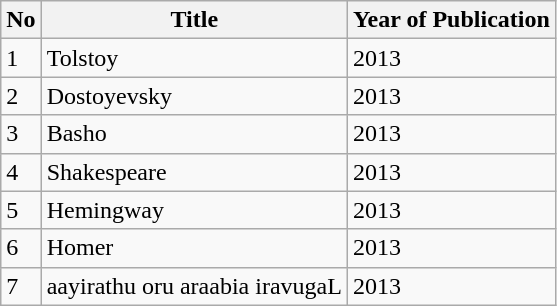<table class="wikitable">
<tr>
<th>No</th>
<th>Title</th>
<th>Year of Publication</th>
</tr>
<tr>
<td>1</td>
<td>Tolstoy</td>
<td>2013</td>
</tr>
<tr>
<td>2</td>
<td>Dostoyevsky</td>
<td>2013</td>
</tr>
<tr>
<td>3</td>
<td>Basho</td>
<td>2013</td>
</tr>
<tr>
<td>4</td>
<td>Shakespeare</td>
<td>2013</td>
</tr>
<tr>
<td>5</td>
<td>Hemingway</td>
<td>2013</td>
</tr>
<tr>
<td>6</td>
<td>Homer</td>
<td>2013</td>
</tr>
<tr>
<td>7</td>
<td>aayirathu oru araabia iravugaL</td>
<td>2013</td>
</tr>
</table>
